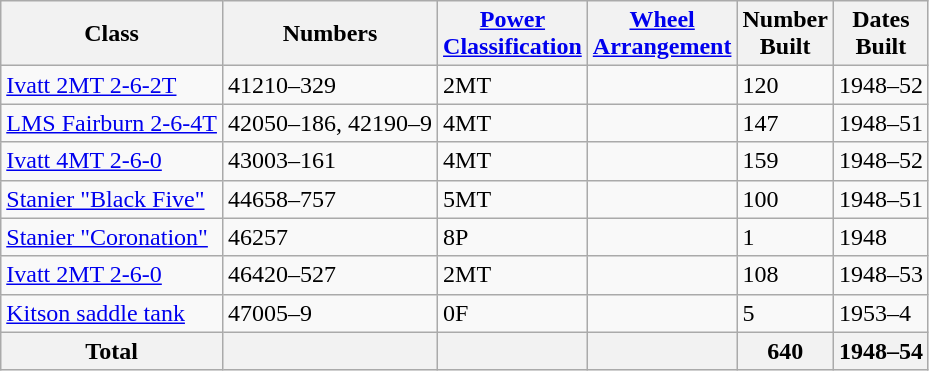<table class="wikitable sortable">
<tr>
<th>Class</th>
<th>Numbers</th>
<th><a href='#'>Power<br>Classification</a></th>
<th><a href='#'>Wheel<br>Arrangement</a></th>
<th>Number<br>Built</th>
<th>Dates<br>Built</th>
</tr>
<tr>
<td><a href='#'>Ivatt 2MT 2-6-2T</a></td>
<td>41210–329</td>
<td>2MT</td>
<td></td>
<td>120</td>
<td>1948–52</td>
</tr>
<tr>
<td><a href='#'>LMS Fairburn 2-6-4T</a></td>
<td>42050–186, 42190–9</td>
<td>4MT</td>
<td></td>
<td>147</td>
<td>1948–51</td>
</tr>
<tr>
<td><a href='#'>Ivatt 4MT 2-6-0</a></td>
<td>43003–161</td>
<td>4MT</td>
<td></td>
<td>159</td>
<td>1948–52</td>
</tr>
<tr>
<td><a href='#'>Stanier "Black Five"</a></td>
<td>44658–757</td>
<td>5MT</td>
<td></td>
<td>100</td>
<td>1948–51</td>
</tr>
<tr>
<td><a href='#'>Stanier "Coronation"</a></td>
<td>46257</td>
<td>8P</td>
<td></td>
<td>1</td>
<td>1948</td>
</tr>
<tr>
<td><a href='#'>Ivatt 2MT 2-6-0</a></td>
<td>46420–527</td>
<td>2MT</td>
<td></td>
<td>108</td>
<td>1948–53</td>
</tr>
<tr>
<td><a href='#'>Kitson saddle tank</a></td>
<td>47005–9</td>
<td>0F</td>
<td></td>
<td>5</td>
<td>1953–4</td>
</tr>
<tr class="sortbottom">
<th>Total</th>
<th></th>
<th></th>
<th></th>
<th>640</th>
<th>1948–54</th>
</tr>
</table>
